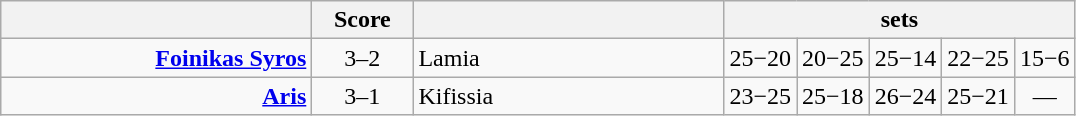<table class="wikitable" style="text-align: center; font-size:100%">
<tr>
<th width="200"></th>
<th width="60">Score</th>
<th width="200"></th>
<th width="60" colspan="5">sets</th>
</tr>
<tr>
<td style="text-align:right"><strong><a href='#'>Foinikas Syros</a></strong></td>
<td>3–2</td>
<td style="text-align:left">Lamia</td>
<td>25−20</td>
<td>20−25</td>
<td>25−14</td>
<td>22−25</td>
<td>15−6</td>
</tr>
<tr>
<td style="text-align:right"><strong><a href='#'>Aris</a></strong></td>
<td>3–1</td>
<td style="text-align:left">Kifissia</td>
<td>23−25</td>
<td>25−18</td>
<td>26−24</td>
<td>25−21</td>
<td>—</td>
</tr>
</table>
